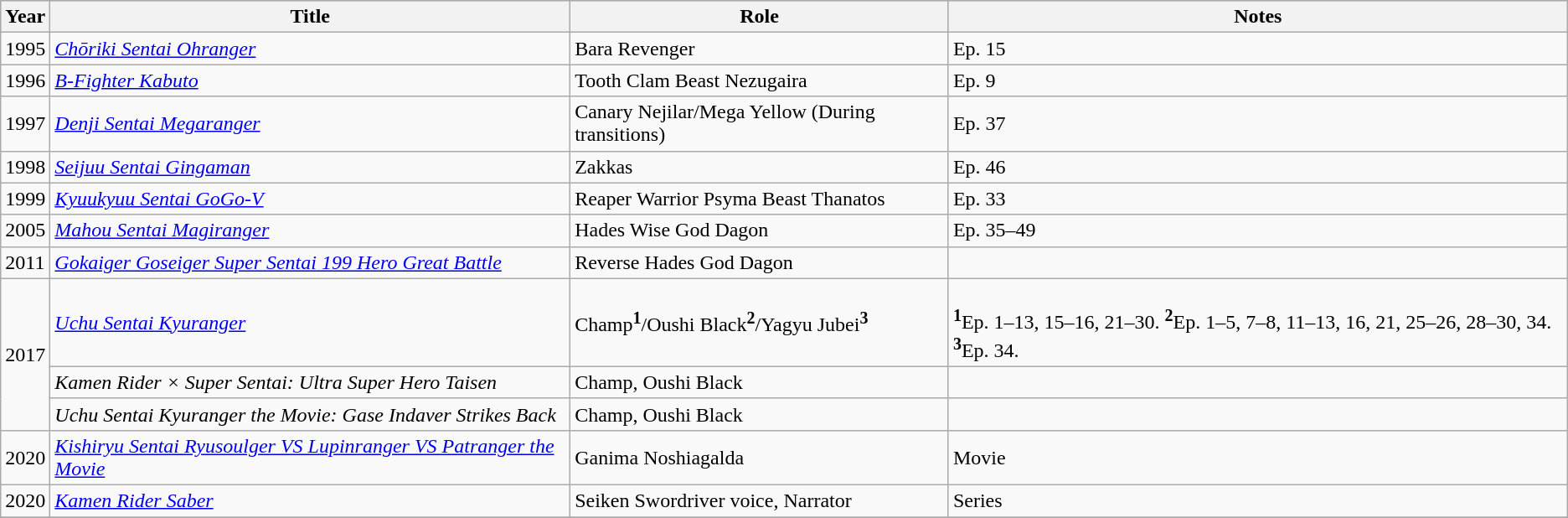<table class="wikitable">
<tr style="background:#B0C4DE;">
<th>Year</th>
<th>Title</th>
<th>Role</th>
<th>Notes</th>
</tr>
<tr>
<td>1995</td>
<td><em><a href='#'>Chōriki Sentai Ohranger</a></em></td>
<td>Bara Revenger</td>
<td>Ep. 15</td>
</tr>
<tr>
<td>1996</td>
<td><em><a href='#'>B-Fighter Kabuto</a></em></td>
<td>Tooth Clam Beast Nezugaira</td>
<td>Ep. 9</td>
</tr>
<tr>
<td>1997</td>
<td><em><a href='#'>Denji Sentai Megaranger</a></em></td>
<td>Canary Nejilar/Mega Yellow (During transitions)</td>
<td>Ep. 37</td>
</tr>
<tr>
<td>1998</td>
<td><em><a href='#'>Seijuu Sentai Gingaman</a></em></td>
<td>Zakkas</td>
<td>Ep. 46</td>
</tr>
<tr>
<td>1999</td>
<td><em><a href='#'>Kyuukyuu Sentai GoGo-V</a></em></td>
<td>Reaper Warrior Psyma Beast Thanatos</td>
<td>Ep. 33</td>
</tr>
<tr>
<td>2005</td>
<td><em><a href='#'>Mahou Sentai Magiranger</a></em></td>
<td>Hades Wise God Dagon</td>
<td>Ep. 35–49</td>
</tr>
<tr>
<td>2011</td>
<td><em><a href='#'>Gokaiger Goseiger Super Sentai 199 Hero Great Battle</a></em></td>
<td>Reverse Hades God Dagon</td>
<td></td>
</tr>
<tr>
<td rowspan="3">2017</td>
<td><em><a href='#'>Uchu Sentai Kyuranger</a></em></td>
<td>Champ<sup><strong>1</strong></sup>/Oushi Black<sup><strong>2</strong></sup>/Yagyu Jubei<sup><strong>3</strong></sup></td>
<td><br><sup><strong>1</strong></sup>Ep. 1–13, 15–16, 21–30. 
<sup><strong>2</strong></sup>Ep. 1–5, 7–8, 11–13, 16, 21, 25–26, 28–30, 34. 
<sup><strong>3</strong></sup>Ep. 34.</td>
</tr>
<tr>
<td><em>Kamen Rider × Super Sentai: Ultra Super Hero Taisen</em></td>
<td>Champ, Oushi Black</td>
<td></td>
</tr>
<tr>
<td><em>Uchu Sentai Kyuranger the Movie: Gase Indaver Strikes Back</em></td>
<td>Champ, Oushi Black</td>
<td></td>
</tr>
<tr>
<td>2020</td>
<td><em><a href='#'>Kishiryu Sentai Ryusoulger VS Lupinranger VS Patranger the Movie</a></em></td>
<td>Ganima Noshiagalda</td>
<td>Movie</td>
</tr>
<tr>
<td>2020</td>
<td><em><a href='#'>Kamen Rider Saber</a></em></td>
<td>Seiken Swordriver voice, Narrator</td>
<td>Series</td>
</tr>
<tr>
</tr>
</table>
